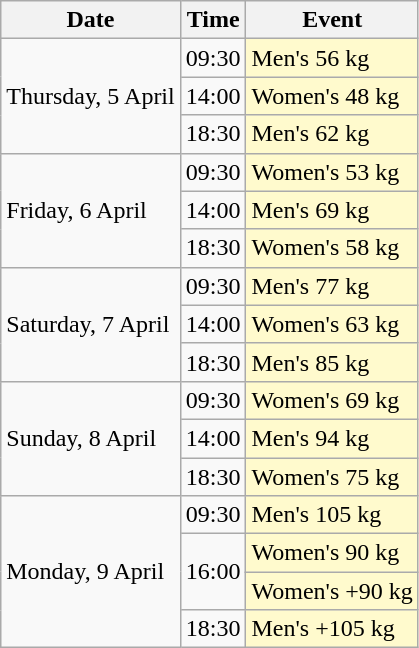<table class=wikitable>
<tr>
<th>Date</th>
<th>Time</th>
<th>Event</th>
</tr>
<tr>
<td rowspan="3">Thursday, 5 April</td>
<td>09:30</td>
<td style=background:lemonchiffon>Men's 56 kg</td>
</tr>
<tr>
<td>14:00</td>
<td style=background:lemonchiffon>Women's 48 kg</td>
</tr>
<tr>
<td>18:30</td>
<td style=background:lemonchiffon>Men's 62 kg</td>
</tr>
<tr>
<td rowspan="3">Friday, 6 April</td>
<td>09:30</td>
<td style=background:lemonchiffon>Women's 53 kg</td>
</tr>
<tr>
<td>14:00</td>
<td style=background:lemonchiffon>Men's 69 kg</td>
</tr>
<tr>
<td>18:30</td>
<td style=background:lemonchiffon>Women's 58 kg</td>
</tr>
<tr>
<td rowspan="3">Saturday, 7 April</td>
<td>09:30</td>
<td style=background:lemonchiffon>Men's 77 kg</td>
</tr>
<tr>
<td>14:00</td>
<td style=background:lemonchiffon>Women's 63 kg</td>
</tr>
<tr>
<td>18:30</td>
<td style=background:lemonchiffon>Men's 85 kg</td>
</tr>
<tr>
<td rowspan="3">Sunday, 8 April</td>
<td>09:30</td>
<td style=background:lemonchiffon>Women's 69 kg</td>
</tr>
<tr>
<td>14:00</td>
<td style=background:lemonchiffon>Men's 94 kg</td>
</tr>
<tr>
<td>18:30</td>
<td style=background:lemonchiffon>Women's 75 kg</td>
</tr>
<tr>
<td rowspan="4">Monday, 9 April</td>
<td>09:30</td>
<td style=background:lemonchiffon>Men's 105 kg</td>
</tr>
<tr>
<td rowspan="2">16:00</td>
<td style=background:lemonchiffon>Women's 90 kg</td>
</tr>
<tr>
<td style=background:lemonchiffon>Women's +90 kg</td>
</tr>
<tr>
<td>18:30</td>
<td style=background:lemonchiffon>Men's +105 kg</td>
</tr>
</table>
